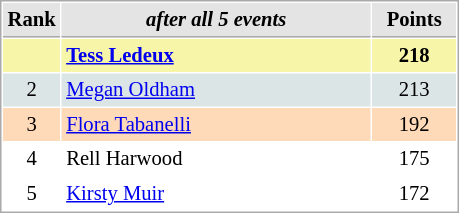<table cellspacing="1" cellpadding="3" style="border:1px solid #AAAAAA;font-size:86%">
<tr style="background-color: #E4E4E4;">
<th style="border-bottom:1px solid #AAAAAA; width: 10px;">Rank</th>
<th style="border-bottom:1px solid #AAAAAA; width: 200px;"><em>after all 5 events</em></th>
<th style="border-bottom:1px solid #AAAAAA; width: 50px;">Points</th>
</tr>
<tr style="background:#f7f6a8;">
<td align=center></td>
<td><strong> <a href='#'>Tess Ledeux</a></strong></td>
<td align=center><strong>218</strong></td>
</tr>
<tr style="background:#dce5e5;">
<td align=center>2</td>
<td> <a href='#'>Megan Oldham</a></td>
<td align=center>213</td>
</tr>
<tr style="background:#ffdab9;">
<td align=center>3</td>
<td> <a href='#'>Flora Tabanelli</a></td>
<td align=center>192</td>
</tr>
<tr>
<td align=center>4</td>
<td> Rell Harwood</td>
<td align=center>175</td>
</tr>
<tr>
<td align=center>5</td>
<td> <a href='#'>Kirsty Muir</a></td>
<td align=center>172</td>
</tr>
</table>
